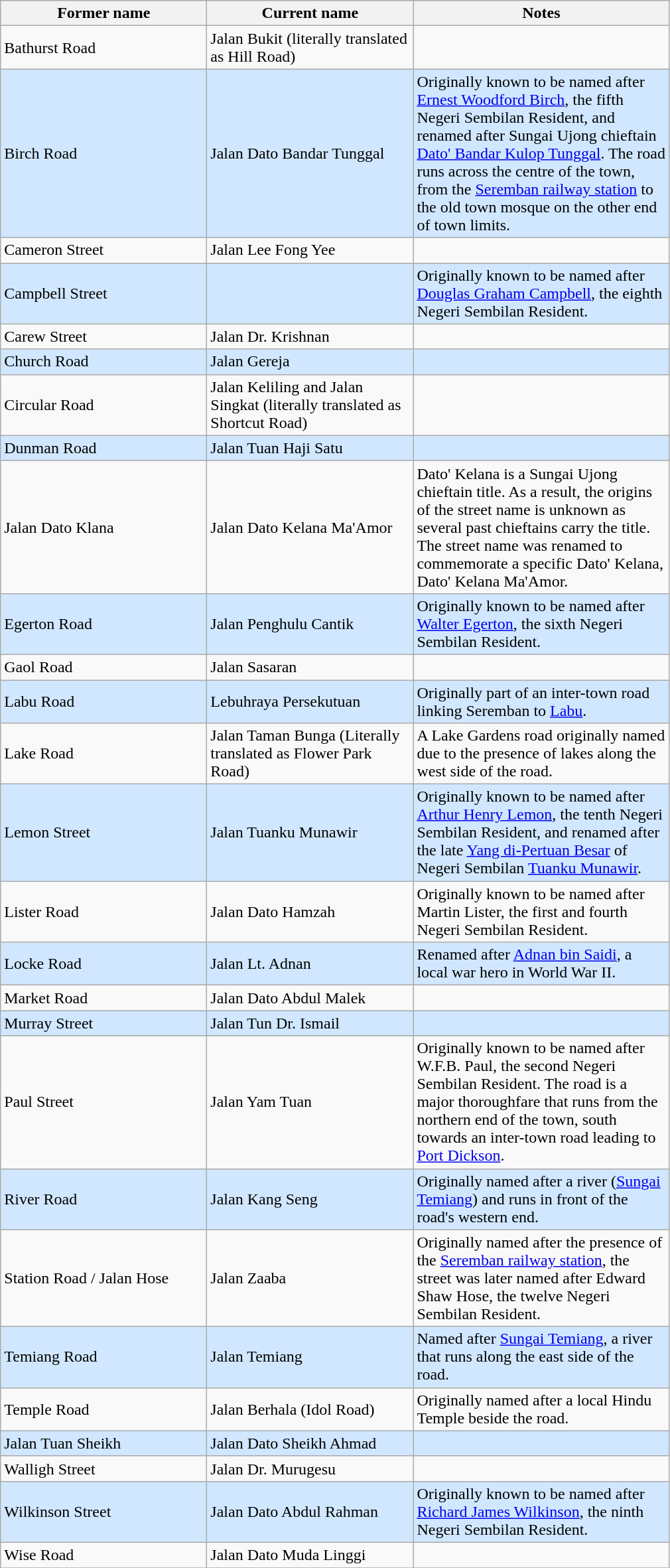<table class="wikitable">
<tr>
<th width="200">Former name</th>
<th width="200">Current name</th>
<th width="250">Notes</th>
</tr>
<tr>
<td>Bathurst Road</td>
<td>Jalan Bukit (literally translated as Hill Road)</td>
<td></td>
</tr>
<tr bgcolor=#D0E7FF>
<td>Birch Road</td>
<td>Jalan Dato Bandar Tunggal</td>
<td>Originally known to be named after <a href='#'>Ernest Woodford Birch</a>, the fifth Negeri Sembilan Resident, and renamed after Sungai Ujong chieftain <a href='#'>Dato' Bandar Kulop Tunggal</a>. The road runs across the centre of the town, from the <a href='#'>Seremban railway station</a> to the old town mosque on the other end of town limits.</td>
</tr>
<tr>
<td>Cameron Street</td>
<td>Jalan Lee Fong Yee</td>
<td></td>
</tr>
<tr bgcolor=#D0E7FF>
<td>Campbell Street</td>
<td></td>
<td>Originally known to be named after <a href='#'>Douglas Graham Campbell</a>, the eighth Negeri Sembilan Resident.</td>
</tr>
<tr>
<td>Carew Street</td>
<td>Jalan Dr. Krishnan</td>
<td></td>
</tr>
<tr bgcolor=#D0E7FF>
<td>Church Road</td>
<td>Jalan Gereja</td>
<td></td>
</tr>
<tr>
<td>Circular Road</td>
<td>Jalan Keliling and Jalan Singkat (literally translated as Shortcut Road)</td>
<td></td>
</tr>
<tr bgcolor=#D0E7FF>
<td>Dunman Road</td>
<td>Jalan Tuan Haji Satu</td>
<td></td>
</tr>
<tr>
<td>Jalan Dato Klana</td>
<td>Jalan Dato Kelana Ma'Amor</td>
<td>Dato' Kelana is a Sungai Ujong chieftain title. As a result, the origins of the street name is unknown as several past chieftains carry the title. The street name was renamed to commemorate a specific Dato' Kelana, Dato' Kelana Ma'Amor.</td>
</tr>
<tr bgcolor=#D0E7FF>
<td>Egerton Road</td>
<td>Jalan Penghulu Cantik</td>
<td>Originally known to be named after <a href='#'>Walter Egerton</a>, the sixth Negeri Sembilan Resident.</td>
</tr>
<tr>
<td>Gaol Road</td>
<td>Jalan Sasaran</td>
<td></td>
</tr>
<tr bgcolor=#D0E7FF>
<td>Labu Road</td>
<td>Lebuhraya Persekutuan</td>
<td>Originally part of an inter-town road linking Seremban to <a href='#'>Labu</a>.</td>
</tr>
<tr>
<td>Lake Road</td>
<td>Jalan Taman Bunga (Literally translated as Flower Park Road)</td>
<td>A Lake Gardens road originally named due to the presence of lakes along the west side of the road.</td>
</tr>
<tr bgcolor=#D0E7FF>
<td>Lemon Street</td>
<td>Jalan Tuanku Munawir</td>
<td>Originally known to be named after <a href='#'>Arthur Henry Lemon</a>, the tenth Negeri Sembilan Resident, and renamed after the late <a href='#'>Yang di-Pertuan Besar</a> of Negeri Sembilan <a href='#'>Tuanku Munawir</a>.</td>
</tr>
<tr>
<td>Lister Road</td>
<td>Jalan Dato Hamzah</td>
<td>Originally known to be named after Martin Lister, the first and fourth Negeri Sembilan Resident.</td>
</tr>
<tr bgcolor=#D0E7FF>
<td>Locke Road</td>
<td>Jalan Lt. Adnan</td>
<td>Renamed after <a href='#'>Adnan bin Saidi</a>, a local war hero in World War II.</td>
</tr>
<tr>
<td>Market Road</td>
<td>Jalan Dato Abdul Malek</td>
<td></td>
</tr>
<tr bgcolor=#D0E7FF>
<td>Murray Street</td>
<td>Jalan Tun Dr. Ismail</td>
<td></td>
</tr>
<tr>
<td>Paul Street</td>
<td>Jalan Yam Tuan</td>
<td>Originally known to be named after W.F.B. Paul, the second Negeri Sembilan Resident. The road is a major thoroughfare that runs from the northern end of the town, south towards an inter-town road leading to <a href='#'>Port Dickson</a>.</td>
</tr>
<tr bgcolor=#D0E7FF>
<td>River Road</td>
<td>Jalan Kang Seng</td>
<td>Originally named after a river (<a href='#'>Sungai Temiang</a>) and runs in front of the road's western end.</td>
</tr>
<tr>
<td>Station Road / Jalan Hose</td>
<td>Jalan Zaaba</td>
<td>Originally named after the presence of the <a href='#'>Seremban railway station</a>, the street was later named after Edward Shaw Hose, the twelve Negeri Sembilan Resident.</td>
</tr>
<tr bgcolor=#D0E7FF>
<td>Temiang Road</td>
<td>Jalan Temiang</td>
<td>Named after <a href='#'>Sungai Temiang</a>, a river that runs along the east side of the road.</td>
</tr>
<tr>
<td>Temple Road</td>
<td>Jalan Berhala (Idol Road)</td>
<td>Originally named after a local Hindu Temple beside the road.</td>
</tr>
<tr bgcolor=#D0E7FF>
<td>Jalan Tuan Sheikh</td>
<td>Jalan Dato Sheikh Ahmad</td>
<td></td>
</tr>
<tr>
<td>Walligh Street</td>
<td>Jalan Dr. Murugesu</td>
<td></td>
</tr>
<tr bgcolor=#D0E7FF>
<td>Wilkinson Street</td>
<td>Jalan Dato Abdul Rahman</td>
<td>Originally known to be named after <a href='#'>Richard James Wilkinson</a>, the ninth Negeri Sembilan Resident.</td>
</tr>
<tr>
<td>Wise Road</td>
<td>Jalan Dato Muda Linggi</td>
<td></td>
</tr>
<tr>
</tr>
</table>
